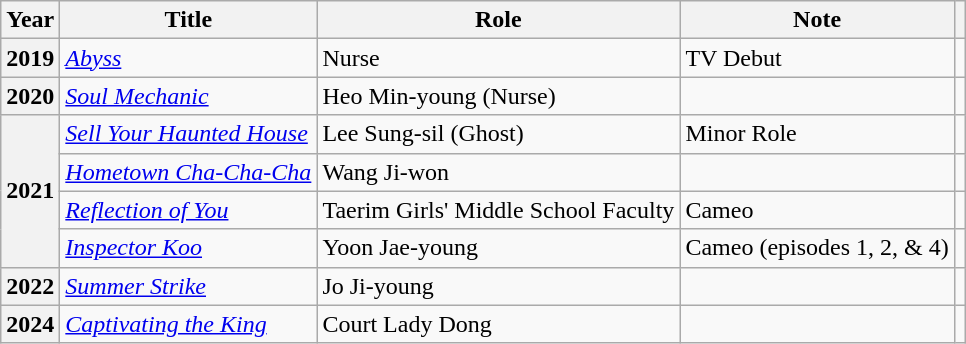<table class="wikitable plainrowheaders sortable">
<tr>
<th scope="col">Year</th>
<th scope="col">Title</th>
<th scope="col">Role</th>
<th scope="col" class="unsortable">Note</th>
<th scope="col" class="unsortable"></th>
</tr>
<tr>
<th scope="row">2019</th>
<td><em><a href='#'>Abyss</a></em></td>
<td>Nurse</td>
<td>TV Debut</td>
<td style="text-align:center"></td>
</tr>
<tr>
<th scope="row">2020</th>
<td><em><a href='#'>Soul Mechanic</a></em></td>
<td>Heo Min-young (Nurse)</td>
<td></td>
<td style="text-align:center"></td>
</tr>
<tr>
<th scope="row" rowspan="4">2021</th>
<td><em><a href='#'>Sell Your Haunted House</a></em></td>
<td>Lee Sung-sil (Ghost)</td>
<td>Minor Role</td>
<td style="text-align:center"></td>
</tr>
<tr>
<td><em><a href='#'>Hometown Cha-Cha-Cha</a></em></td>
<td>Wang Ji-won</td>
<td></td>
<td style="text-align:center"></td>
</tr>
<tr>
<td><em><a href='#'>Reflection of You</a></em></td>
<td>Taerim Girls' Middle School Faculty</td>
<td>Cameo</td>
<td></td>
</tr>
<tr>
<td><em><a href='#'>Inspector Koo</a></em></td>
<td>Yoon Jae-young</td>
<td>Cameo (episodes 1, 2, & 4)</td>
<td style="text-align:center"></td>
</tr>
<tr>
<th scope="row">2022</th>
<td><em><a href='#'>Summer Strike</a></em></td>
<td>Jo Ji-young</td>
<td></td>
<td style="text-align:center"></td>
</tr>
<tr>
<th scope="row">2024</th>
<td><em><a href='#'>Captivating the King</a></em></td>
<td>Court Lady Dong</td>
<td></td>
<td style="text-align:center"></td>
</tr>
</table>
